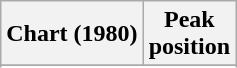<table class="wikitable sortable plainrowheaders" style="text-align:center">
<tr>
<th scope="col">Chart (1980)</th>
<th scope="col">Peak<br>position</th>
</tr>
<tr>
</tr>
<tr>
</tr>
</table>
